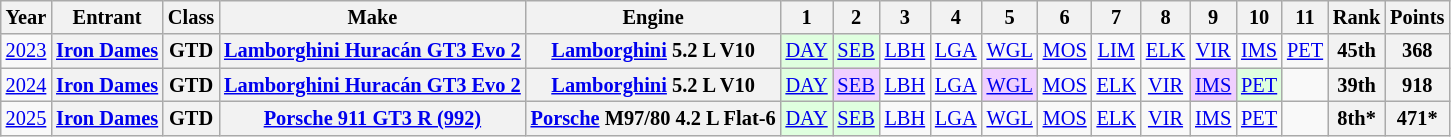<table class="wikitable" style="text-align:center; font-size:85%">
<tr>
<th>Year</th>
<th>Entrant</th>
<th>Class</th>
<th>Make</th>
<th>Engine</th>
<th>1</th>
<th>2</th>
<th>3</th>
<th>4</th>
<th>5</th>
<th>6</th>
<th>7</th>
<th>8</th>
<th>9</th>
<th>10</th>
<th>11</th>
<th>Rank</th>
<th>Points</th>
</tr>
<tr>
<td><a href='#'>2023</a></td>
<th nowrap><a href='#'>Iron Dames</a></th>
<th>GTD</th>
<th nowrap><a href='#'>Lamborghini Huracán GT3 Evo 2</a></th>
<th nowrap><a href='#'>Lamborghini</a> 5.2 L V10</th>
<td style="background:#DFFFDF;"><a href='#'>DAY</a><br></td>
<td style="background:#DFFFDF;"><a href='#'>SEB</a><br></td>
<td><a href='#'>LBH</a></td>
<td><a href='#'>LGA</a></td>
<td><a href='#'>WGL</a></td>
<td><a href='#'>MOS</a></td>
<td><a href='#'>LIM</a></td>
<td><a href='#'>ELK</a></td>
<td><a href='#'>VIR</a></td>
<td><a href='#'>IMS</a></td>
<td><a href='#'>PET</a></td>
<th>45th</th>
<th>368</th>
</tr>
<tr>
<td><a href='#'>2024</a></td>
<th nowrap><a href='#'>Iron Dames</a></th>
<th>GTD</th>
<th nowrap><a href='#'>Lamborghini Huracán GT3 Evo 2</a></th>
<th nowrap><a href='#'>Lamborghini</a> 5.2 L V10</th>
<td style="background:#DFFFDF;"><a href='#'>DAY</a><br></td>
<td style="background:#EFCFFF;"><a href='#'>SEB</a><br></td>
<td><a href='#'>LBH</a></td>
<td><a href='#'>LGA</a></td>
<td style="background:#EFCFFF;"><a href='#'>WGL</a><br></td>
<td><a href='#'>MOS</a></td>
<td><a href='#'>ELK</a></td>
<td><a href='#'>VIR</a></td>
<td style="background:#EFCFFF;"><a href='#'>IMS</a><br></td>
<td style="background:#DFFFDF;"><a href='#'>PET</a><br></td>
<td></td>
<th>39th</th>
<th>918</th>
</tr>
<tr>
<td><a href='#'>2025</a></td>
<th><a href='#'>Iron Dames</a></th>
<th>GTD</th>
<th><a href='#'>Porsche 911 GT3 R (992)</a></th>
<th><a href='#'>Porsche</a> M97/80 4.2 L Flat-6</th>
<td style="background:#DFFFDF;"><a href='#'>DAY</a><br></td>
<td style="background:#DFFFDF;"><a href='#'>SEB</a><br></td>
<td><a href='#'>LBH</a></td>
<td><a href='#'>LGA</a></td>
<td><a href='#'>WGL</a></td>
<td><a href='#'>MOS</a></td>
<td><a href='#'>ELK</a></td>
<td><a href='#'>VIR</a></td>
<td><a href='#'>IMS</a></td>
<td><a href='#'>PET</a></td>
<td></td>
<th>8th*</th>
<th>471*</th>
</tr>
</table>
